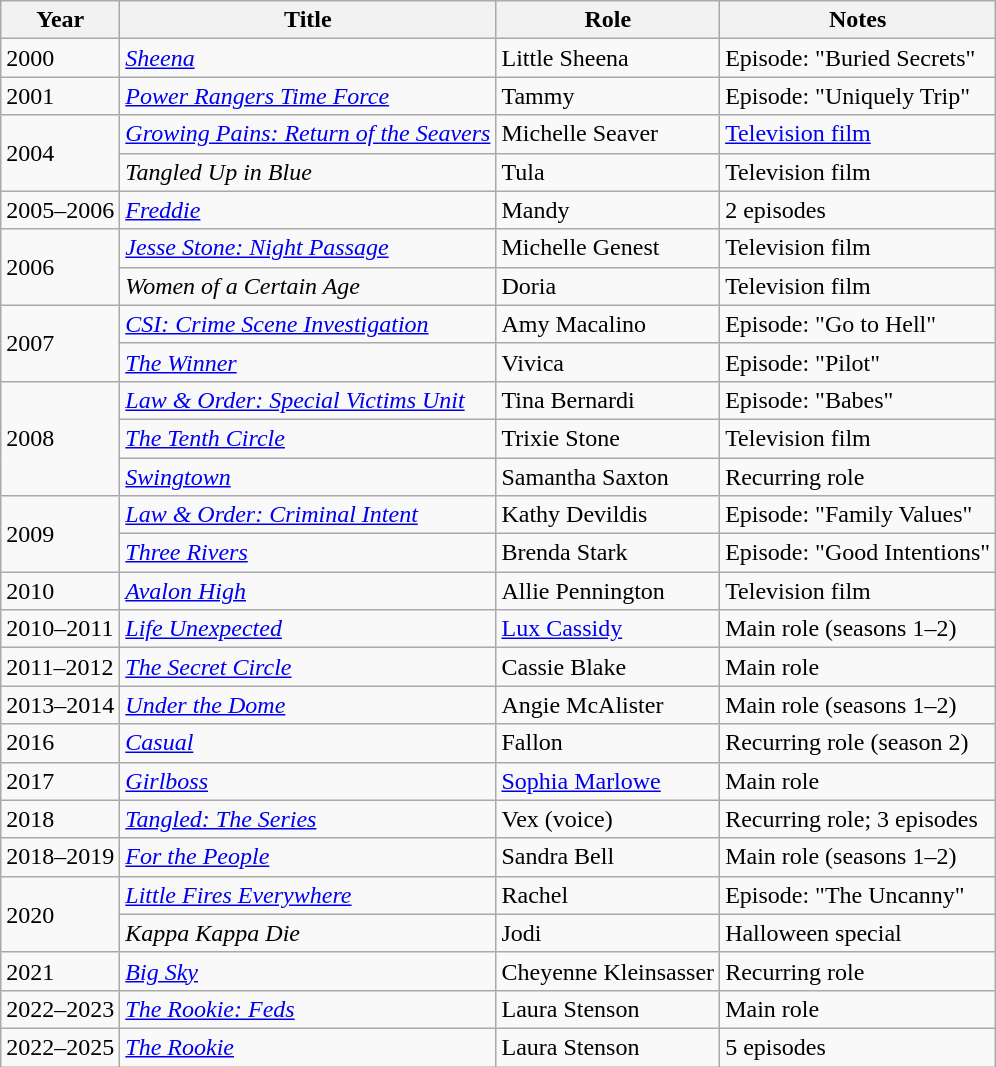<table class="wikitable sortable">
<tr>
<th>Year</th>
<th>Title</th>
<th>Role</th>
<th class="unsortable">Notes</th>
</tr>
<tr>
<td>2000</td>
<td><em><a href='#'>Sheena</a></em></td>
<td>Little Sheena</td>
<td>Episode: "Buried Secrets"</td>
</tr>
<tr>
<td>2001</td>
<td><em><a href='#'>Power Rangers Time Force</a></em></td>
<td>Tammy</td>
<td>Episode: "Uniquely Trip"</td>
</tr>
<tr>
<td rowspan="2">2004</td>
<td><em><a href='#'>Growing Pains: Return of the Seavers</a></em></td>
<td>Michelle Seaver</td>
<td><a href='#'>Television film</a></td>
</tr>
<tr>
<td><em>Tangled Up in Blue</em></td>
<td>Tula</td>
<td>Television film</td>
</tr>
<tr>
<td>2005–2006</td>
<td><em><a href='#'>Freddie</a></em></td>
<td>Mandy</td>
<td>2 episodes</td>
</tr>
<tr>
<td rowspan="2">2006</td>
<td><em><a href='#'>Jesse Stone: Night Passage</a></em></td>
<td>Michelle Genest</td>
<td>Television film</td>
</tr>
<tr>
<td><em>Women of a Certain Age</em></td>
<td>Doria</td>
<td>Television film</td>
</tr>
<tr>
<td rowspan="2">2007</td>
<td><em><a href='#'>CSI: Crime Scene Investigation</a></em></td>
<td>Amy Macalino</td>
<td>Episode: "Go to Hell"</td>
</tr>
<tr>
<td data-sort-value="Winner, The"><em><a href='#'>The Winner</a></em></td>
<td>Vivica</td>
<td>Episode: "Pilot"</td>
</tr>
<tr>
<td rowspan="3">2008</td>
<td><em><a href='#'>Law & Order: Special Victims Unit</a></em></td>
<td>Tina Bernardi</td>
<td>Episode: "Babes"</td>
</tr>
<tr>
<td data-sort-value="Tenth Circle, The"><em><a href='#'>The Tenth Circle</a></em></td>
<td>Trixie Stone</td>
<td>Television film</td>
</tr>
<tr>
<td><em><a href='#'>Swingtown</a></em></td>
<td>Samantha Saxton</td>
<td>Recurring role</td>
</tr>
<tr>
<td rowspan="2">2009</td>
<td><em><a href='#'>Law & Order: Criminal Intent</a></em></td>
<td>Kathy Devildis</td>
<td>Episode: "Family Values"</td>
</tr>
<tr>
<td><em><a href='#'>Three Rivers</a></em></td>
<td>Brenda Stark</td>
<td>Episode: "Good Intentions"</td>
</tr>
<tr>
<td>2010</td>
<td><em><a href='#'>Avalon High</a></em></td>
<td>Allie Pennington</td>
<td>Television film</td>
</tr>
<tr>
<td>2010–2011</td>
<td><em><a href='#'>Life Unexpected</a></em></td>
<td><a href='#'>Lux Cassidy</a></td>
<td>Main role (seasons 1–2)</td>
</tr>
<tr>
<td>2011–2012</td>
<td data-sort-value="Secret Circle, The"><em><a href='#'>The Secret Circle</a></em></td>
<td>Cassie Blake</td>
<td>Main role</td>
</tr>
<tr>
<td>2013–2014</td>
<td><em><a href='#'>Under the Dome</a></em></td>
<td>Angie McAlister</td>
<td>Main role (seasons 1–2)</td>
</tr>
<tr>
<td>2016</td>
<td><em><a href='#'>Casual</a></em></td>
<td>Fallon</td>
<td>Recurring role (season 2)</td>
</tr>
<tr>
<td>2017</td>
<td><em><a href='#'>Girlboss</a></em></td>
<td><a href='#'>Sophia Marlowe</a></td>
<td>Main role</td>
</tr>
<tr>
<td>2018</td>
<td><em><a href='#'>Tangled: The Series</a></em></td>
<td>Vex (voice)</td>
<td>Recurring role; 3 episodes</td>
</tr>
<tr>
<td>2018–2019</td>
<td><em><a href='#'>For the People</a></em></td>
<td>Sandra Bell</td>
<td>Main role (seasons 1–2)</td>
</tr>
<tr>
<td rowspan="2">2020</td>
<td><em><a href='#'>Little Fires Everywhere</a></em></td>
<td>Rachel</td>
<td>Episode: "The Uncanny"</td>
</tr>
<tr>
<td><em>Kappa Kappa Die</em></td>
<td>Jodi</td>
<td>Halloween special</td>
</tr>
<tr>
<td>2021</td>
<td><em><a href='#'>Big Sky</a></em></td>
<td>Cheyenne Kleinsasser</td>
<td>Recurring role</td>
</tr>
<tr>
<td>2022–2023</td>
<td data-sort-value="Rookie: Feds, The"><em><a href='#'>The Rookie: Feds</a></em></td>
<td>Laura Stenson</td>
<td>Main role</td>
</tr>
<tr>
<td>2022–2025</td>
<td data-sort-value="Rookie, The"><em><a href='#'>The Rookie</a></em></td>
<td>Laura Stenson</td>
<td>5 episodes</td>
</tr>
</table>
